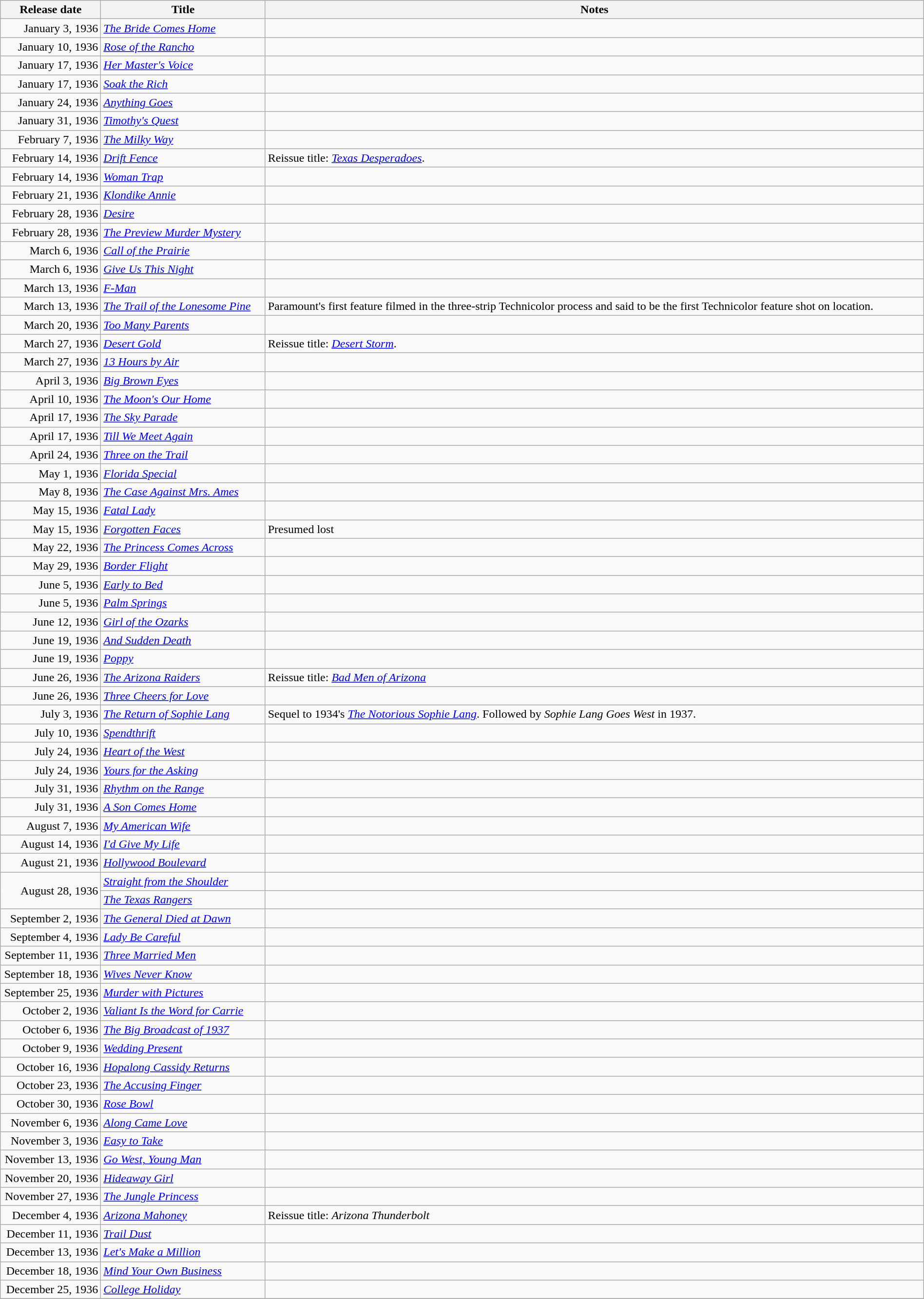<table class="wikitable sortable" style="width:100%;">
<tr>
<th scope="col" style="width:130px;">Release date</th>
<th>Title</th>
<th>Notes</th>
</tr>
<tr>
<td style="text-align:right;">January 3, 1936</td>
<td><em><a href='#'>The Bride Comes Home</a></em></td>
<td></td>
</tr>
<tr>
<td style="text-align:right;">January 10, 1936</td>
<td><em><a href='#'>Rose of the Rancho</a></em></td>
<td></td>
</tr>
<tr>
<td style="text-align:right;">January 17, 1936</td>
<td><em><a href='#'>Her Master's Voice</a></em></td>
<td></td>
</tr>
<tr>
<td style="text-align:right;">January 17, 1936</td>
<td><em><a href='#'>Soak the Rich</a></em></td>
<td></td>
</tr>
<tr>
<td style="text-align:right;">January 24, 1936</td>
<td><em><a href='#'>Anything Goes</a></em></td>
<td></td>
</tr>
<tr>
<td style="text-align:right;">January 31, 1936</td>
<td><em><a href='#'>Timothy's Quest</a></em></td>
<td></td>
</tr>
<tr>
<td style="text-align:right;">February 7, 1936</td>
<td><em><a href='#'>The Milky Way</a></em></td>
<td></td>
</tr>
<tr>
<td style="text-align:right;">February 14, 1936</td>
<td><em><a href='#'>Drift Fence</a></em></td>
<td>Reissue title: <em><a href='#'>Texas Desperadoes</a></em>.</td>
</tr>
<tr>
<td style="text-align:right;">February 14, 1936</td>
<td><em><a href='#'>Woman Trap</a></em></td>
<td></td>
</tr>
<tr>
<td style="text-align:right;">February 21, 1936</td>
<td><em><a href='#'>Klondike Annie</a></em></td>
<td></td>
</tr>
<tr>
<td style="text-align:right;">February 28, 1936</td>
<td><em><a href='#'>Desire</a></em></td>
<td></td>
</tr>
<tr>
<td style="text-align:right;">February 28, 1936</td>
<td><em><a href='#'>The Preview Murder Mystery</a></em></td>
<td></td>
</tr>
<tr>
<td style="text-align:right;">March 6, 1936</td>
<td><em><a href='#'>Call of the Prairie</a></em></td>
<td></td>
</tr>
<tr>
<td style="text-align:right;">March 6, 1936</td>
<td><em><a href='#'>Give Us This Night</a></em></td>
<td></td>
</tr>
<tr>
<td style="text-align:right;">March 13, 1936</td>
<td><em><a href='#'>F-Man</a></em></td>
<td></td>
</tr>
<tr>
<td style="text-align:right;">March 13, 1936</td>
<td><em><a href='#'>The Trail of the Lonesome Pine</a></em></td>
<td>Paramount's first feature filmed in the three-strip Technicolor process and said to be the first Technicolor feature shot on location.</td>
</tr>
<tr>
<td style="text-align:right;">March 20, 1936</td>
<td><em><a href='#'>Too Many Parents</a></em></td>
<td></td>
</tr>
<tr>
<td style="text-align:right;">March 27, 1936</td>
<td><em><a href='#'>Desert Gold</a></em></td>
<td>Reissue title: <em><a href='#'>Desert Storm</a></em>.</td>
</tr>
<tr>
<td style="text-align:right;">March 27, 1936</td>
<td><em><a href='#'>13 Hours by Air</a></em></td>
<td></td>
</tr>
<tr>
<td style="text-align:right;">April 3, 1936</td>
<td><em><a href='#'>Big Brown Eyes</a></em></td>
<td></td>
</tr>
<tr>
<td style="text-align:right;">April 10, 1936</td>
<td><em><a href='#'>The Moon's Our Home</a></em></td>
<td></td>
</tr>
<tr>
<td style="text-align:right;">April 17, 1936</td>
<td><em><a href='#'>The Sky Parade</a></em></td>
<td></td>
</tr>
<tr>
<td style="text-align:right;">April 17, 1936</td>
<td><em><a href='#'>Till We Meet Again</a></em></td>
<td></td>
</tr>
<tr>
<td style="text-align:right;">April 24, 1936</td>
<td><em><a href='#'>Three on the Trail</a></em></td>
<td></td>
</tr>
<tr>
<td style="text-align:right;">May 1, 1936</td>
<td><em><a href='#'>Florida Special</a></em></td>
<td></td>
</tr>
<tr>
<td style="text-align:right;">May 8, 1936</td>
<td><em><a href='#'>The Case Against Mrs. Ames</a></em></td>
<td></td>
</tr>
<tr>
<td style="text-align:right;">May 15, 1936</td>
<td><em><a href='#'>Fatal Lady</a></em></td>
<td></td>
</tr>
<tr>
<td style="text-align:right;">May 15, 1936</td>
<td><em><a href='#'>Forgotten Faces</a></em></td>
<td>Presumed lost</td>
</tr>
<tr>
<td style="text-align:right;">May 22, 1936</td>
<td><em><a href='#'>The Princess Comes Across</a></em></td>
<td></td>
</tr>
<tr>
<td style="text-align:right;">May 29, 1936</td>
<td><em><a href='#'>Border Flight</a></em></td>
<td></td>
</tr>
<tr>
<td style="text-align:right;">June 5, 1936</td>
<td><em><a href='#'>Early to Bed</a></em></td>
<td></td>
</tr>
<tr>
<td style="text-align:right;">June 5, 1936</td>
<td><em><a href='#'>Palm Springs</a></em></td>
<td></td>
</tr>
<tr>
<td style="text-align:right;">June 12, 1936</td>
<td><em><a href='#'>Girl of the Ozarks</a></em></td>
<td></td>
</tr>
<tr>
<td style="text-align:right;">June 19, 1936</td>
<td><em><a href='#'>And Sudden Death</a></em></td>
<td></td>
</tr>
<tr>
<td style="text-align:right;">June 19, 1936</td>
<td><em><a href='#'>Poppy</a></em></td>
<td></td>
</tr>
<tr>
<td style="text-align:right;">June 26, 1936</td>
<td><em><a href='#'>The Arizona Raiders</a></em></td>
<td>Reissue title: <em><a href='#'>Bad Men of Arizona</a></em></td>
</tr>
<tr>
<td style="text-align:right;">June 26, 1936</td>
<td><em><a href='#'>Three Cheers for Love</a></em></td>
<td></td>
</tr>
<tr>
<td style="text-align:right;">July 3, 1936</td>
<td><em><a href='#'>The Return of Sophie Lang</a></em></td>
<td>Sequel to 1934's <em><a href='#'>The Notorious Sophie Lang</a></em>. Followed by <em>Sophie Lang Goes West</em> in 1937.</td>
</tr>
<tr>
<td style="text-align:right;">July 10, 1936</td>
<td><em><a href='#'>Spendthrift</a></em></td>
<td></td>
</tr>
<tr>
<td style="text-align:right;">July 24, 1936</td>
<td><em><a href='#'>Heart of the West</a></em></td>
<td></td>
</tr>
<tr>
<td style="text-align:right;">July 24, 1936</td>
<td><em><a href='#'>Yours for the Asking</a></em></td>
<td></td>
</tr>
<tr>
<td style="text-align:right;">July 31, 1936</td>
<td><em><a href='#'>Rhythm on the Range</a></em></td>
<td></td>
</tr>
<tr>
<td style="text-align:right;">July 31, 1936</td>
<td><em><a href='#'>A Son Comes Home</a></em></td>
<td></td>
</tr>
<tr>
<td style="text-align:right;">August 7, 1936</td>
<td><em><a href='#'>My American Wife</a></em></td>
<td></td>
</tr>
<tr>
<td style="text-align:right;">August 14, 1936</td>
<td><em><a href='#'>I'd Give My Life</a></em></td>
<td></td>
</tr>
<tr>
<td style="text-align:right;">August 21, 1936</td>
<td><em><a href='#'>Hollywood Boulevard</a></em></td>
<td></td>
</tr>
<tr>
<td style="text-align:right;" rowspan="2">August 28, 1936</td>
<td><em><a href='#'>Straight from the Shoulder</a></em></td>
<td></td>
</tr>
<tr>
<td><em><a href='#'>The Texas Rangers</a></em></td>
<td></td>
</tr>
<tr>
<td style="text-align:right;">September 2, 1936</td>
<td><em><a href='#'>The General Died at Dawn</a></em></td>
<td></td>
</tr>
<tr>
<td style="text-align:right;">September 4, 1936</td>
<td><em><a href='#'>Lady Be Careful</a></em></td>
<td></td>
</tr>
<tr>
<td style="text-align:right;">September 11, 1936</td>
<td><em><a href='#'>Three Married Men</a></em></td>
<td></td>
</tr>
<tr>
<td style="text-align:right;">September 18, 1936</td>
<td><em><a href='#'>Wives Never Know</a></em></td>
<td></td>
</tr>
<tr>
<td style="text-align:right;">September 25, 1936</td>
<td><em><a href='#'>Murder with Pictures</a></em></td>
<td></td>
</tr>
<tr>
<td style="text-align:right;">October 2, 1936</td>
<td><em><a href='#'>Valiant Is the Word for Carrie</a></em></td>
<td></td>
</tr>
<tr>
<td style="text-align:right;">October 6, 1936</td>
<td><em><a href='#'>The Big Broadcast of 1937</a></em></td>
<td></td>
</tr>
<tr>
<td style="text-align:right;">October 9, 1936</td>
<td><em><a href='#'>Wedding Present</a></em></td>
<td></td>
</tr>
<tr>
<td style="text-align:right;">October 16, 1936</td>
<td><em><a href='#'>Hopalong Cassidy Returns</a></em></td>
<td></td>
</tr>
<tr>
<td style="text-align:right;">October 23, 1936</td>
<td><em><a href='#'>The Accusing Finger</a></em></td>
<td></td>
</tr>
<tr>
<td style="text-align:right;">October 30, 1936</td>
<td><em><a href='#'>Rose Bowl</a></em></td>
<td></td>
</tr>
<tr>
<td style="text-align:right;">November 6, 1936</td>
<td><em><a href='#'>Along Came Love</a></em></td>
<td></td>
</tr>
<tr>
<td style="text-align:right;">November 3, 1936</td>
<td><em><a href='#'>Easy to Take</a></em></td>
<td></td>
</tr>
<tr>
<td style="text-align:right;">November 13, 1936</td>
<td><em><a href='#'>Go West, Young Man</a></em></td>
<td></td>
</tr>
<tr>
<td style="text-align:right;">November 20, 1936</td>
<td><em><a href='#'>Hideaway Girl</a></em></td>
<td></td>
</tr>
<tr>
<td style="text-align:right;">November 27, 1936</td>
<td><em><a href='#'>The Jungle Princess</a></em></td>
<td></td>
</tr>
<tr>
<td style="text-align:right;">December 4, 1936</td>
<td><em><a href='#'>Arizona Mahoney</a></em></td>
<td>Reissue title: <em>Arizona Thunderbolt</em></td>
</tr>
<tr>
<td style="text-align:right;">December 11, 1936</td>
<td><em><a href='#'>Trail Dust</a></em></td>
<td></td>
</tr>
<tr>
<td style="text-align:right;">December 13, 1936</td>
<td><em><a href='#'>Let's Make a Million</a></em></td>
<td></td>
</tr>
<tr>
<td style="text-align:right;">December 18, 1936</td>
<td><em><a href='#'>Mind Your Own Business</a></em></td>
<td></td>
</tr>
<tr>
<td style="text-align:right;">December 25, 1936</td>
<td><em><a href='#'>College Holiday</a></em></td>
<td></td>
</tr>
<tr>
</tr>
</table>
